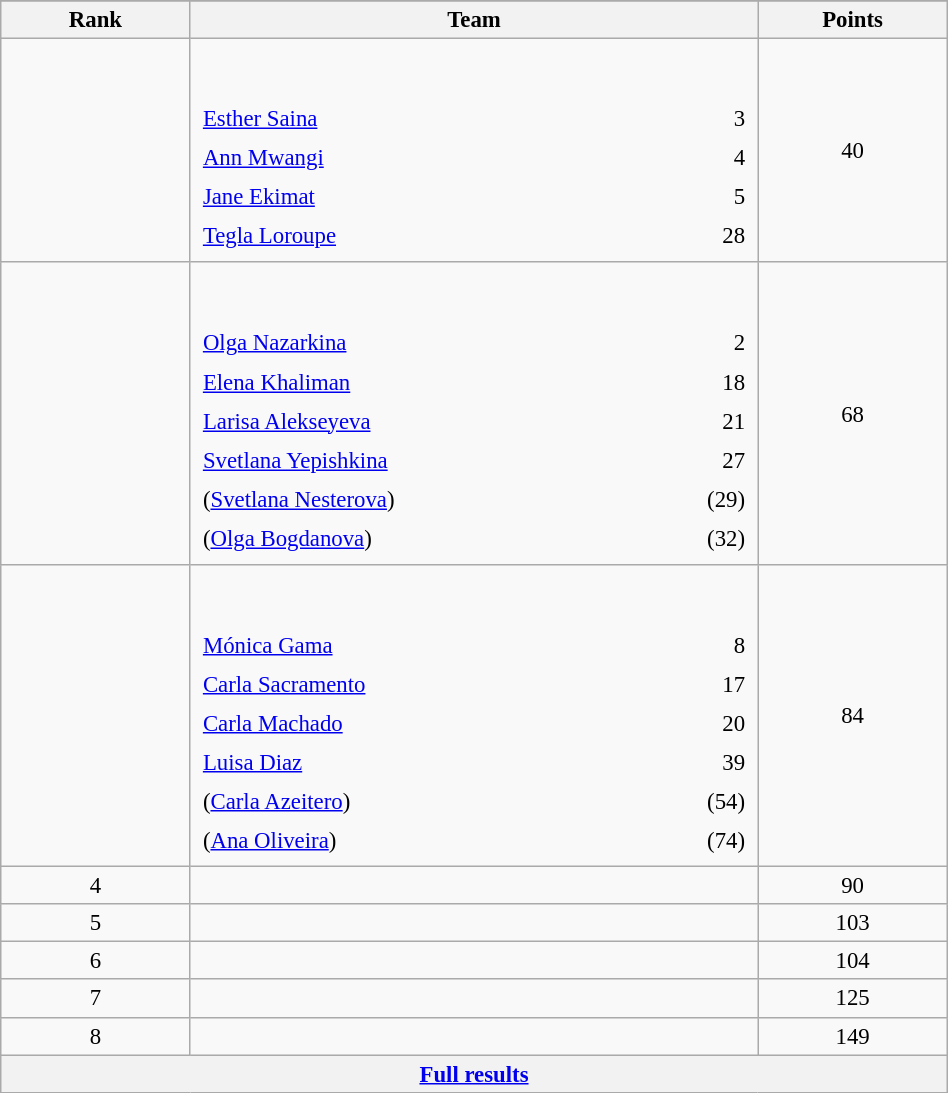<table class="wikitable sortable" style=" text-align:center; font-size:95%;" width="50%">
<tr>
</tr>
<tr>
<th width=10%>Rank</th>
<th width=30%>Team</th>
<th width=10%>Points</th>
</tr>
<tr>
<td align=center></td>
<td align=left> <br><br><table width=100%>
<tr>
<td align=left style="border:0"><a href='#'>Esther Saina</a></td>
<td align=right style="border:0">3</td>
</tr>
<tr>
<td align=left style="border:0"><a href='#'>Ann Mwangi</a></td>
<td align=right style="border:0">4</td>
</tr>
<tr>
<td align=left style="border:0"><a href='#'>Jane Ekimat</a></td>
<td align=right style="border:0">5</td>
</tr>
<tr>
<td align=left style="border:0"><a href='#'>Tegla Loroupe</a></td>
<td align=right style="border:0">28</td>
</tr>
</table>
</td>
<td>40</td>
</tr>
<tr>
<td align=center></td>
<td align=left> <br><br><table width=100%>
<tr>
<td align=left style="border:0"><a href='#'>Olga Nazarkina</a></td>
<td align=right style="border:0">2</td>
</tr>
<tr>
<td align=left style="border:0"><a href='#'>Elena Khaliman</a></td>
<td align=right style="border:0">18</td>
</tr>
<tr>
<td align=left style="border:0"><a href='#'>Larisa Alekseyeva</a></td>
<td align=right style="border:0">21</td>
</tr>
<tr>
<td align=left style="border:0"><a href='#'>Svetlana Yepishkina</a></td>
<td align=right style="border:0">27</td>
</tr>
<tr>
<td align=left style="border:0">(<a href='#'>Svetlana Nesterova</a>)</td>
<td align=right style="border:0">(29)</td>
</tr>
<tr>
<td align=left style="border:0">(<a href='#'>Olga Bogdanova</a>)</td>
<td align=right style="border:0">(32)</td>
</tr>
</table>
</td>
<td>68</td>
</tr>
<tr>
<td align=center></td>
<td align=left> <br><br><table width=100%>
<tr>
<td align=left style="border:0"><a href='#'>Mónica Gama</a></td>
<td align=right style="border:0">8</td>
</tr>
<tr>
<td align=left style="border:0"><a href='#'>Carla Sacramento</a></td>
<td align=right style="border:0">17</td>
</tr>
<tr>
<td align=left style="border:0"><a href='#'>Carla Machado</a></td>
<td align=right style="border:0">20</td>
</tr>
<tr>
<td align=left style="border:0"><a href='#'>Luisa Diaz</a></td>
<td align=right style="border:0">39</td>
</tr>
<tr>
<td align=left style="border:0">(<a href='#'>Carla Azeitero</a>)</td>
<td align=right style="border:0">(54)</td>
</tr>
<tr>
<td align=left style="border:0">(<a href='#'>Ana Oliveira</a>)</td>
<td align=right style="border:0">(74)</td>
</tr>
</table>
</td>
<td>84</td>
</tr>
<tr>
<td align=center>4</td>
<td align=left></td>
<td>90</td>
</tr>
<tr>
<td align=center>5</td>
<td align=left></td>
<td>103</td>
</tr>
<tr>
<td align=center>6</td>
<td align=left></td>
<td>104</td>
</tr>
<tr>
<td align=center>7</td>
<td align=left></td>
<td>125</td>
</tr>
<tr>
<td align=center>8</td>
<td align=left></td>
<td>149</td>
</tr>
<tr class="sortbottom">
<th colspan=3 align=center><a href='#'>Full results</a></th>
</tr>
</table>
